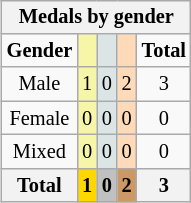<table class="wikitable" style="font-size:85%; float:right">
<tr style="background:#efefef;">
<th colspan=5><strong>Medals by gender</strong></th>
</tr>
<tr align=center>
<td><strong>Gender</strong></td>
<td style="background:#f7f6a8;"></td>
<td style="background:#dce5e5;"></td>
<td style="background:#ffdab9;"></td>
<td><strong>Total</strong></td>
</tr>
<tr align=center>
<td>Male</td>
<td style="background:#F7F6A8;">1</td>
<td style="background:#DCE5E5;">0</td>
<td style="background:#FFDAB9;">2</td>
<td>3</td>
</tr>
<tr align=center>
<td>Female</td>
<td style="background:#F7F6A8;">0</td>
<td style="background:#DCE5E5;">0</td>
<td style="background:#FFDAB9;">0</td>
<td>0</td>
</tr>
<tr align=center>
<td>Mixed</td>
<td style="background:#F7F6A8;">0</td>
<td style="background:#DCE5E5;">0</td>
<td style="background:#FFDAB9;">0</td>
<td>0</td>
</tr>
<tr align=center>
<th><strong>Total</strong></th>
<th style="background:gold;"><strong>1</strong></th>
<th style="background:silver;"><strong>0</strong></th>
<th style="background:#c96;"><strong>2</strong></th>
<th><strong>3</strong></th>
</tr>
</table>
